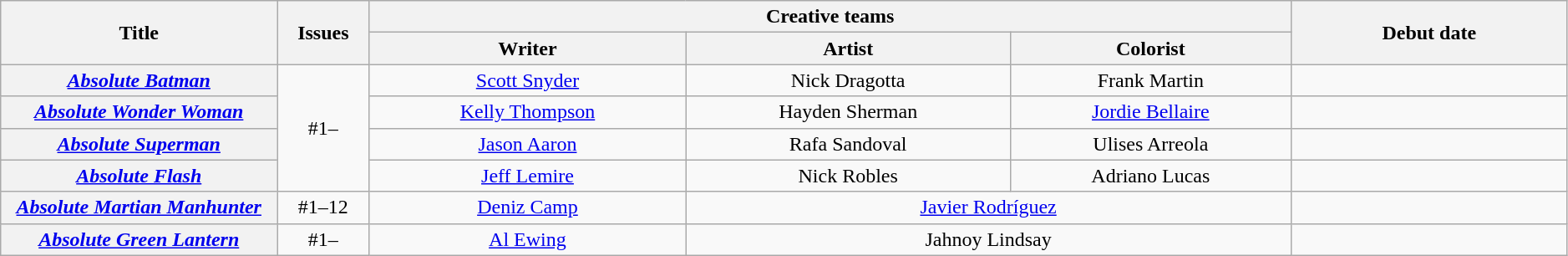<table class="wikitable sortable" style="text-align:center; font-weight:normal;"  width=99%>
<tr>
<th scope="col" rowspan="2" align="center" width="15%">Title</th>
<th scope="col" rowspan="2" align="center" width="5%">Issues</th>
<th scope="col" colspan="3" align="center" width="50%">Creative teams</th>
<th scope="col" rowspan="2" align="center" width="15%">Debut date<br></th>
</tr>
<tr>
<th scope="col">Writer</th>
<th scope="col">Artist</th>
<th scope="col">Colorist</th>
</tr>
<tr>
<th scope="col"><em><a href='#'>Absolute Batman</a></em></th>
<td rowspan="4">#1–</td>
<td><a href='#'>Scott Snyder</a></td>
<td>Nick Dragotta</td>
<td>Frank Martin</td>
<td></td>
</tr>
<tr>
<th scope="col"><em><a href='#'>Absolute Wonder Woman</a></em></th>
<td><a href='#'>Kelly Thompson</a></td>
<td>Hayden Sherman</td>
<td><a href='#'>Jordie Bellaire</a></td>
<td></td>
</tr>
<tr>
<th scope="col"><em><a href='#'>Absolute Superman</a></em></th>
<td><a href='#'>Jason Aaron</a></td>
<td>Rafa Sandoval</td>
<td>Ulises Arreola</td>
<td></td>
</tr>
<tr>
<th scope="col"><em><a href='#'>Absolute Flash</a></em></th>
<td><a href='#'>Jeff Lemire</a></td>
<td>Nick Robles</td>
<td>Adriano Lucas</td>
<td></td>
</tr>
<tr>
<th scope="col"><em><a href='#'>Absolute Martian Manhunter</a></em></th>
<td>#1–12</td>
<td><a href='#'>Deniz Camp</a></td>
<td colspan="2"><a href='#'>Javier Rodríguez</a></td>
<td></td>
</tr>
<tr>
<th scope="col"><em><a href='#'>Absolute Green Lantern</a></em></th>
<td>#1–</td>
<td><a href='#'>Al Ewing</a></td>
<td colspan="2">Jahnoy Lindsay</td>
<td></td>
</tr>
</table>
